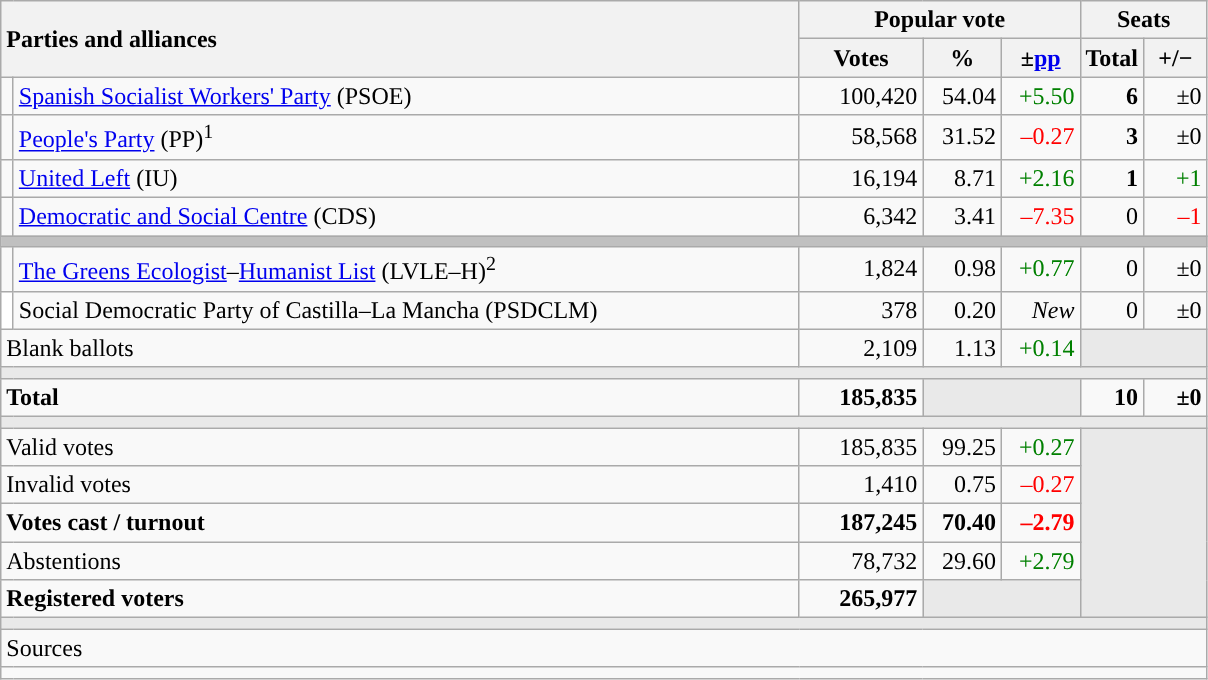<table class="wikitable" style="text-align:right;">
<tr>
<th style="text-align:left;" rowspan="2" colspan="2" width="525">Parties and alliances</th>
<th colspan="3">Popular vote</th>
<th colspan="2">Seats</th>
</tr>
<tr>
<th width="75">Votes</th>
<th width="45">%</th>
<th width="45">±<a href='#'>pp</a></th>
<th width="35">Total</th>
<th width="35">+/−</th>
</tr>
<tr>
<td width="1" style="color:inherit;background:"></td>
<td align="left"><a href='#'>Spanish Socialist Workers' Party</a> (PSOE)</td>
<td>100,420</td>
<td>54.04</td>
<td style="color:green;">+5.50</td>
<td><strong>6</strong></td>
<td>±0</td>
</tr>
<tr>
<td style="color:inherit;background:"></td>
<td align="left"><a href='#'>People's Party</a> (PP)<sup>1</sup></td>
<td>58,568</td>
<td>31.52</td>
<td style="color:red;">–0.27</td>
<td><strong>3</strong></td>
<td>±0</td>
</tr>
<tr>
<td style="color:inherit;background:"></td>
<td align="left"><a href='#'>United Left</a> (IU)</td>
<td>16,194</td>
<td>8.71</td>
<td style="color:green;">+2.16</td>
<td><strong>1</strong></td>
<td style="color:green;">+1</td>
</tr>
<tr>
<td style="color:inherit;background:"></td>
<td align="left"><a href='#'>Democratic and Social Centre</a> (CDS)</td>
<td>6,342</td>
<td>3.41</td>
<td style="color:red;">–7.35</td>
<td>0</td>
<td style="color:red;">–1</td>
</tr>
<tr>
<td colspan="7" bgcolor="#C0C0C0"></td>
</tr>
<tr>
<td style="color:inherit;background:"></td>
<td align="left"><a href='#'>The Greens Ecologist</a>–<a href='#'>Humanist List</a> (LVLE–H)<sup>2</sup></td>
<td>1,824</td>
<td>0.98</td>
<td style="color:green;">+0.77</td>
<td>0</td>
<td>±0</td>
</tr>
<tr>
<td bgcolor="white"></td>
<td align="left">Social Democratic Party of Castilla–La Mancha (PSDCLM)</td>
<td>378</td>
<td>0.20</td>
<td><em>New</em></td>
<td>0</td>
<td>±0</td>
</tr>
<tr>
<td align="left" colspan="2">Blank ballots</td>
<td>2,109</td>
<td>1.13</td>
<td style="color:green;">+0.14</td>
<td bgcolor="#E9E9E9" colspan="2"></td>
</tr>
<tr>
<td colspan="7" bgcolor="#E9E9E9"></td>
</tr>
<tr style="font-weight:bold;">
<td align="left" colspan="2">Total</td>
<td>185,835</td>
<td bgcolor="#E9E9E9" colspan="2"></td>
<td>10</td>
<td>±0</td>
</tr>
<tr>
<td colspan="7" bgcolor="#E9E9E9"></td>
</tr>
<tr>
<td align="left" colspan="2">Valid votes</td>
<td>185,835</td>
<td>99.25</td>
<td style="color:green;">+0.27</td>
<td bgcolor="#E9E9E9" colspan="2" rowspan="5"></td>
</tr>
<tr>
<td align="left" colspan="2">Invalid votes</td>
<td>1,410</td>
<td>0.75</td>
<td style="color:red;">–0.27</td>
</tr>
<tr style="font-weight:bold;">
<td align="left" colspan="2">Votes cast / turnout</td>
<td>187,245</td>
<td>70.40</td>
<td style="color:red;">–2.79</td>
</tr>
<tr>
<td align="left" colspan="2">Abstentions</td>
<td>78,732</td>
<td>29.60</td>
<td style="color:green;">+2.79</td>
</tr>
<tr style="font-weight:bold;">
<td align="left" colspan="2">Registered voters</td>
<td>265,977</td>
<td bgcolor="#E9E9E9" colspan="2"></td>
</tr>
<tr>
<td colspan="7" bgcolor="#E9E9E9"></td>
</tr>
<tr>
<td align="left" colspan="7">Sources</td>
</tr>
<tr>
<td colspan="7" style="text-align:left; max-width:790px;"></td>
</tr>
</table>
